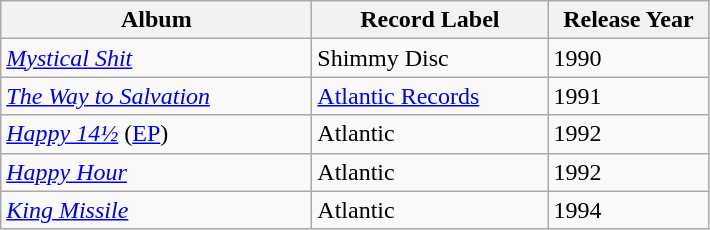<table class="wikitable">
<tr>
<th>Album</th>
<th>Record Label</th>
<th>Release Year</th>
</tr>
<tr>
<td style="width:200px;"><em><a href='#'>Mystical Shit</a></em></td>
<td style="width:150px;">Shimmy Disc</td>
<td style="width:100px;">1990</td>
</tr>
<tr>
<td><em><a href='#'>The Way to Salvation</a></em></td>
<td><a href='#'>Atlantic Records</a></td>
<td>1991</td>
</tr>
<tr>
<td><em><a href='#'>Happy 14½</a></em> (<a href='#'>EP</a>)</td>
<td>Atlantic</td>
<td>1992</td>
</tr>
<tr>
<td><em><a href='#'>Happy Hour</a></em></td>
<td>Atlantic</td>
<td>1992</td>
</tr>
<tr>
<td><em><a href='#'>King Missile</a></em></td>
<td>Atlantic</td>
<td>1994</td>
</tr>
</table>
